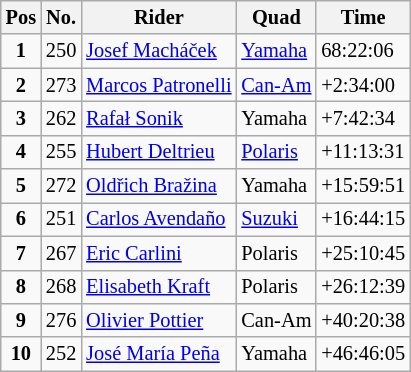<table class="wikitable" style="font-size:85%">
<tr>
<th>Pos</th>
<th>No.</th>
<th>Rider</th>
<th>Quad</th>
<th>Time</th>
</tr>
<tr>
<td align=center><strong>1</strong></td>
<td>250</td>
<td> <a href='#'>Josef Macháček</a></td>
<td><a href='#'>Yamaha</a></td>
<td>68:22:06</td>
</tr>
<tr>
<td align=center><strong>2</strong></td>
<td>273</td>
<td> <a href='#'>Marcos Patronelli</a></td>
<td><a href='#'>Can-Am</a></td>
<td>+2:34:00</td>
</tr>
<tr>
<td align=center><strong>3</strong></td>
<td>262</td>
<td> <a href='#'>Rafał Sonik</a></td>
<td>Yamaha</td>
<td>+7:42:34</td>
</tr>
<tr>
<td align=center><strong>4</strong></td>
<td>255</td>
<td> <a href='#'>Hubert Deltrieu</a></td>
<td><a href='#'>Polaris</a></td>
<td>+11:13:31</td>
</tr>
<tr>
<td align=center><strong>5</strong></td>
<td>272</td>
<td> <a href='#'>Oldřich Bražina</a></td>
<td>Yamaha</td>
<td>+15:59:51</td>
</tr>
<tr>
<td align=center><strong>6</strong></td>
<td>251</td>
<td> <a href='#'>Carlos Avendaño</a></td>
<td><a href='#'>Suzuki</a></td>
<td>+16:44:15</td>
</tr>
<tr>
<td align=center><strong>7</strong></td>
<td>267</td>
<td> <a href='#'>Eric Carlini</a></td>
<td>Polaris</td>
<td>+25:10:45</td>
</tr>
<tr>
<td align=center><strong>8</strong></td>
<td>268</td>
<td> <a href='#'>Elisabeth Kraft</a></td>
<td>Polaris</td>
<td>+26:12:39</td>
</tr>
<tr>
<td align=center><strong>9</strong></td>
<td>276</td>
<td> <a href='#'>Olivier Pottier</a></td>
<td>Can-Am</td>
<td>+40:20:38</td>
</tr>
<tr>
<td align=center><strong>10</strong></td>
<td>252</td>
<td> <a href='#'>José María Peña</a></td>
<td>Yamaha</td>
<td>+46:46:05</td>
</tr>
</table>
